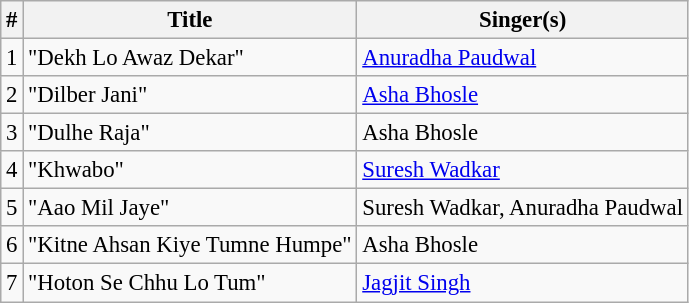<table class="wikitable" style="font-size:95%;">
<tr>
<th>#</th>
<th>Title</th>
<th>Singer(s)</th>
</tr>
<tr>
<td>1</td>
<td>"Dekh Lo Awaz Dekar"</td>
<td><a href='#'>Anuradha Paudwal</a></td>
</tr>
<tr>
<td>2</td>
<td>"Dilber Jani"</td>
<td><a href='#'>Asha Bhosle</a></td>
</tr>
<tr>
<td>3</td>
<td>"Dulhe Raja"</td>
<td>Asha Bhosle</td>
</tr>
<tr>
<td>4</td>
<td>"Khwabo"</td>
<td><a href='#'>Suresh Wadkar</a></td>
</tr>
<tr>
<td>5</td>
<td>"Aao Mil Jaye"</td>
<td>Suresh Wadkar, Anuradha Paudwal</td>
</tr>
<tr>
<td>6</td>
<td>"Kitne Ahsan Kiye Tumne Humpe"</td>
<td>Asha Bhosle</td>
</tr>
<tr>
<td>7</td>
<td>"Hoton Se Chhu Lo Tum"</td>
<td><a href='#'>Jagjit Singh</a></td>
</tr>
</table>
